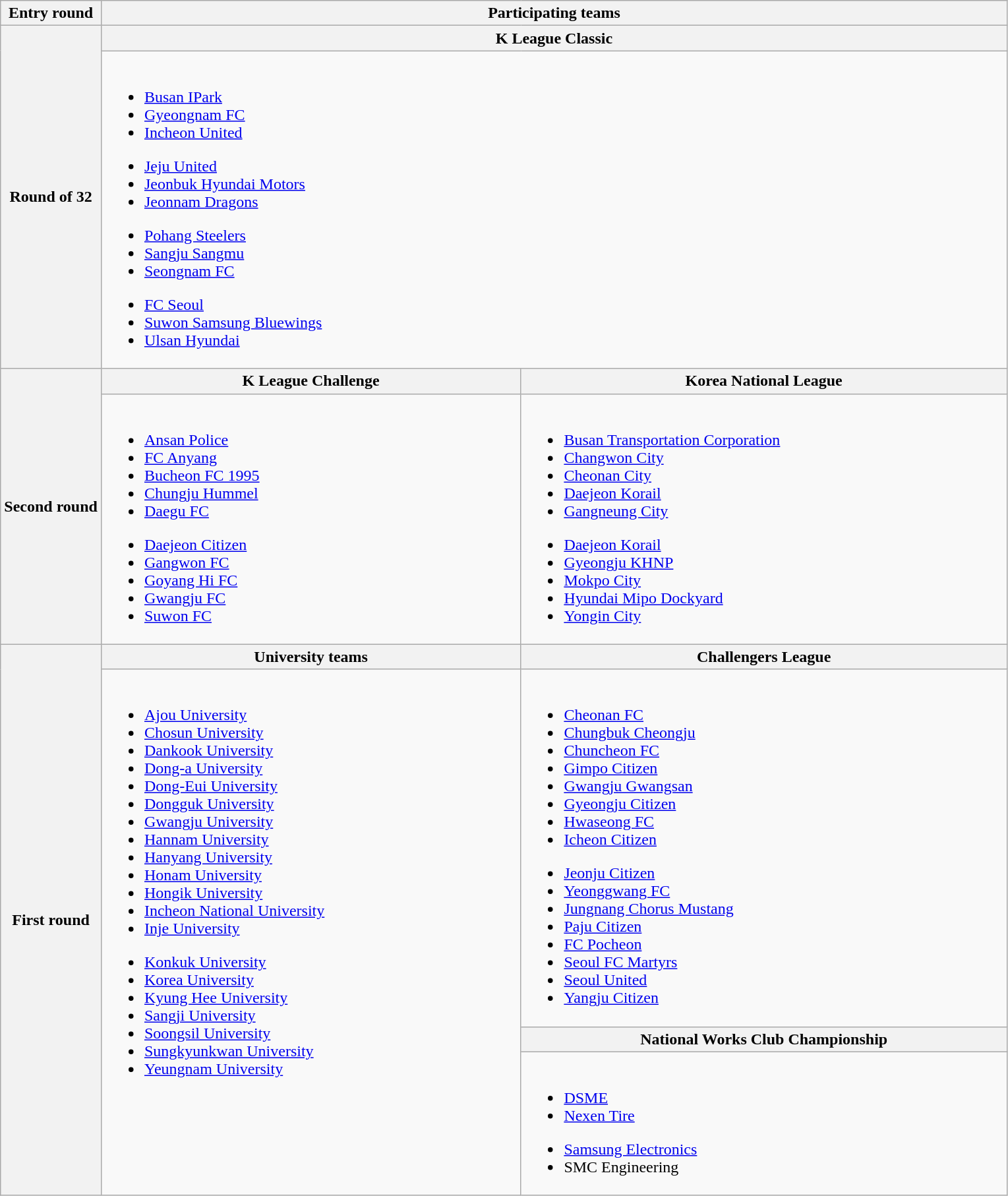<table class="wikitable">
<tr>
<th width="10%">Entry round</th>
<th width="90%" colspan="2">Participating teams</th>
</tr>
<tr>
<th rowspan="2">Round of 32</th>
<th colspan="2">K League Classic<br></th>
</tr>
<tr style="vertical-align:top">
<td colspan="2"><br>
<ul><li><a href='#'>Busan IPark</a></li><li><a href='#'>Gyeongnam FC</a></li><li><a href='#'>Incheon United</a></li></ul><ul><li><a href='#'>Jeju United</a></li><li><a href='#'>Jeonbuk Hyundai Motors</a></li><li><a href='#'>Jeonnam Dragons</a></li></ul><ul><li><a href='#'>Pohang Steelers</a></li><li><a href='#'>Sangju Sangmu</a></li><li><a href='#'>Seongnam FC</a></li></ul><ul><li><a href='#'>FC Seoul</a></li><li><a href='#'>Suwon Samsung Bluewings</a></li><li><a href='#'>Ulsan Hyundai</a></li></ul></td>
</tr>
<tr>
<th rowspan="2">Second round</th>
<th>K League Challenge<br></th>
<th>Korea National League<br></th>
</tr>
<tr style="vertical-align:top">
<td><br>
<ul><li><a href='#'>Ansan Police</a></li><li><a href='#'>FC Anyang</a></li><li><a href='#'>Bucheon FC 1995</a></li><li><a href='#'>Chungju Hummel</a></li><li><a href='#'>Daegu FC</a></li></ul><ul><li><a href='#'>Daejeon Citizen</a></li><li><a href='#'>Gangwon FC</a></li><li><a href='#'>Goyang Hi FC</a></li><li><a href='#'>Gwangju FC</a></li><li><a href='#'>Suwon FC</a></li></ul></td>
<td><br>
<ul><li><a href='#'>Busan Transportation Corporation</a></li><li><a href='#'>Changwon City</a></li><li><a href='#'>Cheonan City</a></li><li><a href='#'>Daejeon Korail</a></li><li><a href='#'>Gangneung City</a></li></ul><ul><li><a href='#'>Daejeon Korail</a></li><li><a href='#'>Gyeongju KHNP</a></li><li><a href='#'>Mokpo City</a></li><li><a href='#'>Hyundai Mipo Dockyard</a></li><li><a href='#'>Yongin City</a></li></ul></td>
</tr>
<tr>
<th rowspan="4">First round</th>
<th>University teams<br></th>
<th>Challengers League<br></th>
</tr>
<tr style="vertical-align:top">
<td rowspan="3"><br>
<ul><li><a href='#'>Ajou University</a></li><li><a href='#'>Chosun University</a></li><li><a href='#'>Dankook University</a></li><li><a href='#'>Dong-a University</a></li><li><a href='#'>Dong-Eui University</a></li><li><a href='#'>Dongguk University</a></li><li><a href='#'>Gwangju University</a></li><li><a href='#'>Hannam University</a></li><li><a href='#'>Hanyang University</a></li><li><a href='#'>Honam University</a></li><li><a href='#'>Hongik University</a></li><li><a href='#'>Incheon National University</a></li><li><a href='#'>Inje University</a></li></ul><ul><li><a href='#'>Konkuk University</a></li><li><a href='#'>Korea University</a></li><li><a href='#'>Kyung Hee University</a></li><li><a href='#'>Sangji University</a></li><li><a href='#'>Soongsil University</a></li><li><a href='#'>Sungkyunkwan University</a></li><li><a href='#'>Yeungnam University</a></li></ul></td>
<td><br>
<ul><li><a href='#'>Cheonan FC</a></li><li><a href='#'>Chungbuk Cheongju</a></li><li><a href='#'>Chuncheon FC</a></li><li><a href='#'>Gimpo Citizen</a></li><li><a href='#'>Gwangju Gwangsan</a></li><li><a href='#'>Gyeongju Citizen</a></li><li><a href='#'>Hwaseong FC</a></li><li><a href='#'>Icheon Citizen</a></li></ul><ul><li><a href='#'>Jeonju Citizen</a></li><li><a href='#'>Yeonggwang FC</a></li><li><a href='#'>Jungnang Chorus Mustang</a></li><li><a href='#'>Paju Citizen</a></li><li><a href='#'>FC Pocheon</a></li><li><a href='#'>Seoul FC Martyrs</a></li><li><a href='#'>Seoul United</a></li><li><a href='#'>Yangju Citizen</a></li></ul></td>
</tr>
<tr>
<th>National Works Club Championship<br></th>
</tr>
<tr style="vertical-align:top">
<td><br>
<ul><li><a href='#'>DSME</a></li><li><a href='#'>Nexen Tire</a></li></ul><ul><li><a href='#'>Samsung Electronics</a></li><li>SMC Engineering</li></ul></td>
</tr>
</table>
